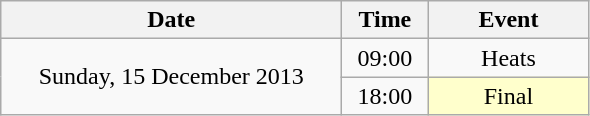<table class = "wikitable" style="text-align:center;">
<tr>
<th width=220>Date</th>
<th width=50>Time</th>
<th width=100>Event</th>
</tr>
<tr>
<td rowspan=2>Sunday, 15 December 2013</td>
<td>09:00</td>
<td>Heats</td>
</tr>
<tr>
<td>18:00</td>
<td bgcolor=ffffcc>Final</td>
</tr>
</table>
